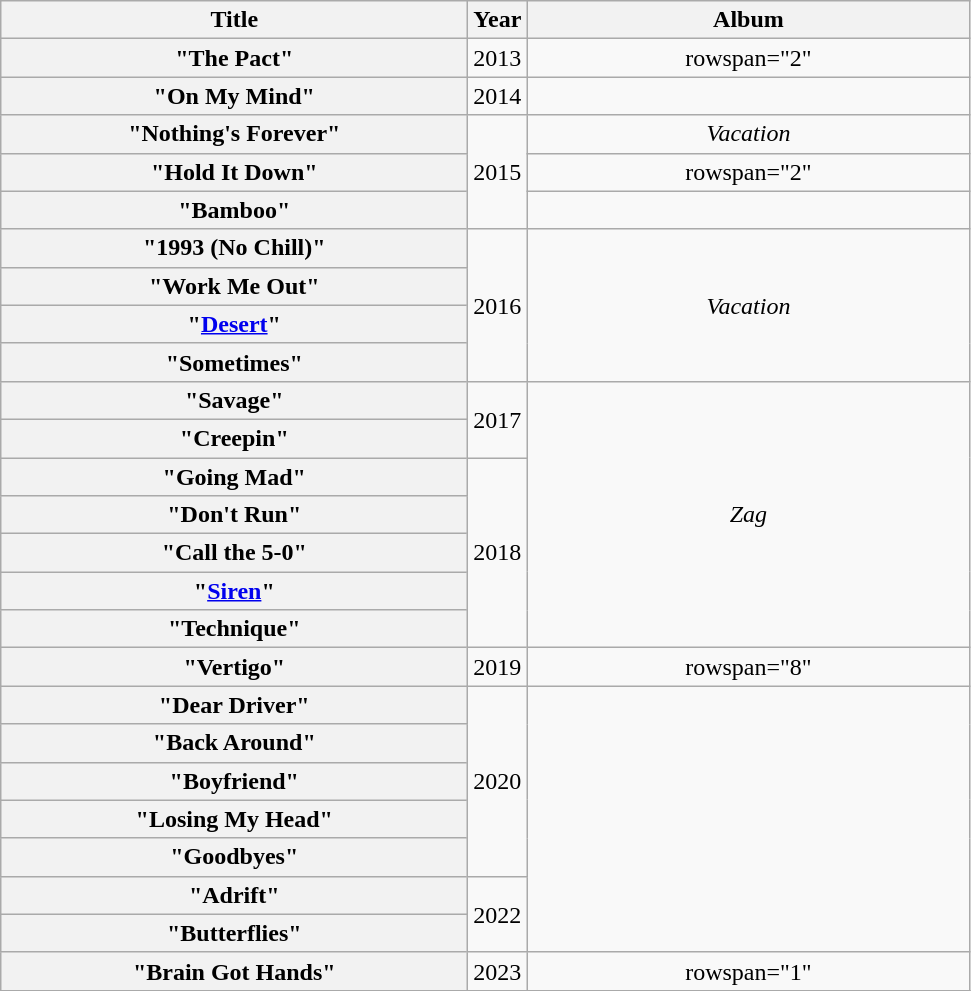<table class="wikitable plainrowheaders" style="text-align:center;" border="1">
<tr>
<th scope="col" style="width:19em;">Title</th>
<th scope="col" style="width:1em;">Year</th>
<th scope="col" style="width:18em;">Album</th>
</tr>
<tr>
<th scope="row">"The Pact"</th>
<td>2013</td>
<td>rowspan="2" </td>
</tr>
<tr>
<th scope="row">"On My Mind"<br></th>
<td>2014</td>
</tr>
<tr>
<th scope="row">"Nothing's Forever"<br></th>
<td rowspan="3">2015</td>
<td><em>Vacation</em></td>
</tr>
<tr>
<th scope="row">"Hold It Down"</th>
<td>rowspan="2" </td>
</tr>
<tr>
<th scope="row">"Bamboo"</th>
</tr>
<tr>
<th scope="row">"1993 (No Chill)"<br></th>
<td rowspan="4">2016</td>
<td rowspan="4"><em>Vacation</em></td>
</tr>
<tr>
<th scope="row">"Work Me Out"<br></th>
</tr>
<tr>
<th scope="row">"<a href='#'>Desert</a>"<br></th>
</tr>
<tr>
<th scope="row">"Sometimes"<br> </th>
</tr>
<tr>
<th scope="row">"Savage"<br> </th>
<td rowspan="2">2017</td>
<td rowspan="7"><em>Zag</em></td>
</tr>
<tr>
<th scope="row">"Creepin" </th>
</tr>
<tr>
<th scope="row">"Going Mad"<br> </th>
<td rowspan="5">2018</td>
</tr>
<tr>
<th scope="row">"Don't Run"<br> </th>
</tr>
<tr>
<th scope="row">"Call the 5-0"<br></th>
</tr>
<tr>
<th scope="row">"<a href='#'>Siren</a>"<br></th>
</tr>
<tr>
<th scope="row">"Technique"</th>
</tr>
<tr>
<th scope="row">"Vertigo" </th>
<td>2019</td>
<td>rowspan="8" </td>
</tr>
<tr>
<th scope="row">"Dear Driver" <br></th>
<td rowspan="5">2020</td>
</tr>
<tr>
<th scope="row">"Back Around" <br></th>
</tr>
<tr>
<th scope="row">"Boyfriend" <br></th>
</tr>
<tr>
<th scope="row">"Losing My Head" <br></th>
</tr>
<tr>
<th scope="row">"Goodbyes" <br></th>
</tr>
<tr>
<th scope="row">"Adrift"</th>
<td rowspan="2">2022</td>
</tr>
<tr>
<th scope="row">"Butterflies"</th>
</tr>
<tr>
<th scope="row">"Brain Got Hands"</th>
<td>2023</td>
<td>rowspan="1" </td>
</tr>
<tr>
</tr>
</table>
